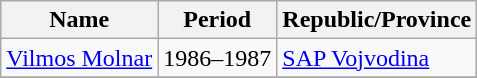<table class="wikitable">
<tr>
<th>Name</th>
<th>Period</th>
<th>Republic/Province</th>
</tr>
<tr>
<td><a href='#'>Vilmos Molnar</a></td>
<td>1986–1987</td>
<td><a href='#'>SAP Vojvodina</a></td>
</tr>
<tr>
</tr>
</table>
